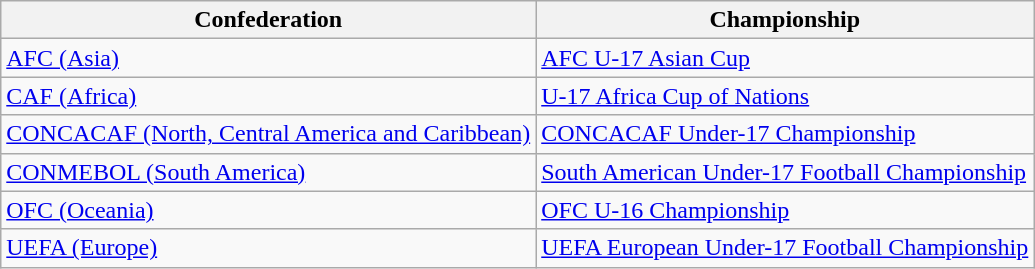<table class=wikitable>
<tr>
<th>Confederation</th>
<th>Championship</th>
</tr>
<tr>
<td><a href='#'>AFC (Asia)</a></td>
<td><a href='#'>AFC U-17 Asian Cup</a></td>
</tr>
<tr>
<td><a href='#'>CAF (Africa)</a></td>
<td><a href='#'>U-17 Africa Cup of Nations</a></td>
</tr>
<tr>
<td><a href='#'>CONCACAF (North, Central America and Caribbean)</a></td>
<td><a href='#'>CONCACAF Under-17 Championship</a></td>
</tr>
<tr>
<td><a href='#'>CONMEBOL (South America)</a></td>
<td><a href='#'>South American Under-17 Football Championship</a></td>
</tr>
<tr>
<td><a href='#'>OFC (Oceania)</a></td>
<td><a href='#'>OFC U-16 Championship</a></td>
</tr>
<tr>
<td><a href='#'>UEFA (Europe)</a></td>
<td><a href='#'>UEFA European Under-17 Football Championship</a></td>
</tr>
</table>
